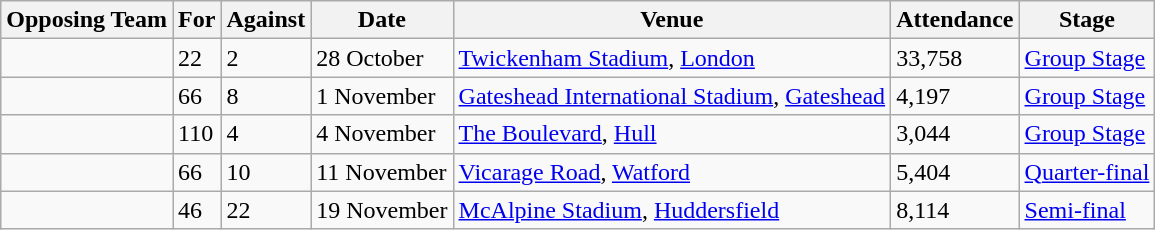<table class="wikitable">
<tr>
<th>Opposing Team</th>
<th>For</th>
<th>Against</th>
<th>Date</th>
<th>Venue</th>
<th>Attendance</th>
<th>Stage</th>
</tr>
<tr>
<td></td>
<td>22</td>
<td>2</td>
<td>28 October</td>
<td><a href='#'>Twickenham Stadium</a>, <a href='#'>London</a></td>
<td>33,758</td>
<td><a href='#'>Group Stage</a></td>
</tr>
<tr>
<td></td>
<td>66</td>
<td>8</td>
<td>1 November</td>
<td><a href='#'>Gateshead International Stadium</a>, <a href='#'>Gateshead</a></td>
<td>4,197</td>
<td><a href='#'>Group Stage</a></td>
</tr>
<tr>
<td></td>
<td>110</td>
<td>4</td>
<td>4 November</td>
<td><a href='#'>The Boulevard</a>, <a href='#'>Hull</a></td>
<td>3,044</td>
<td><a href='#'>Group Stage</a></td>
</tr>
<tr>
<td></td>
<td>66</td>
<td>10</td>
<td>11 November</td>
<td><a href='#'>Vicarage Road</a>, <a href='#'>Watford</a></td>
<td>5,404</td>
<td><a href='#'>Quarter-final</a></td>
</tr>
<tr>
<td></td>
<td>46</td>
<td>22</td>
<td>19 November</td>
<td><a href='#'>McAlpine Stadium</a>, <a href='#'>Huddersfield</a></td>
<td>8,114</td>
<td><a href='#'>Semi-final</a></td>
</tr>
</table>
